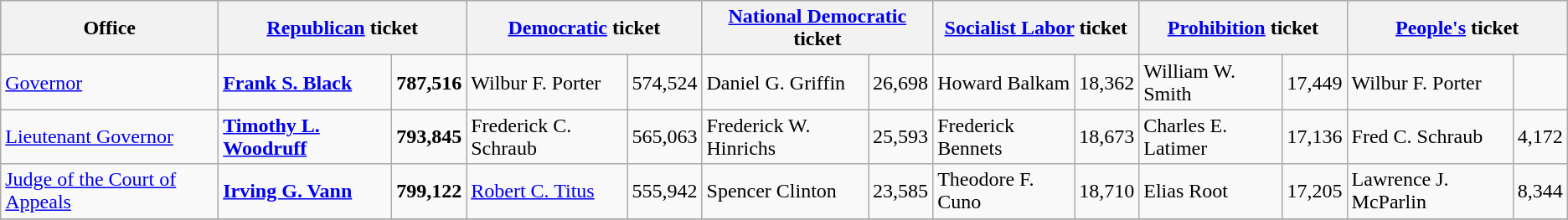<table class=wikitable>
<tr bgcolor=lightgrey>
<th>Office</th>
<th colspan="2" ><a href='#'>Republican</a> ticket</th>
<th colspan="2" ><a href='#'>Democratic</a> ticket</th>
<th colspan="2" ><a href='#'>National Democratic</a> ticket</th>
<th colspan="2" ><a href='#'>Socialist Labor</a> ticket</th>
<th colspan="2" ><a href='#'>Prohibition</a> ticket</th>
<th colspan="2" ><a href='#'>People's</a> ticket</th>
</tr>
<tr>
<td><a href='#'>Governor</a></td>
<td><strong><a href='#'>Frank S. Black</a></strong></td>
<td align="right"><strong>787,516</strong></td>
<td>Wilbur F. Porter</td>
<td align="right">574,524</td>
<td>Daniel G. Griffin</td>
<td align="right">26,698</td>
<td>Howard Balkam</td>
<td align="right">18,362</td>
<td>William W. Smith</td>
<td align="right">17,449</td>
<td>Wilbur F. Porter</td>
<td align="right"></td>
</tr>
<tr>
<td><a href='#'>Lieutenant Governor</a></td>
<td><strong><a href='#'>Timothy L. Woodruff</a></strong></td>
<td align="right"><strong>793,845</strong></td>
<td>Frederick C. Schraub</td>
<td align="right">565,063</td>
<td>Frederick W. Hinrichs</td>
<td align="right">25,593</td>
<td>Frederick Bennets</td>
<td align="right">18,673</td>
<td>Charles E. Latimer</td>
<td align="right">17,136</td>
<td>Fred C. Schraub</td>
<td align="right">4,172</td>
</tr>
<tr>
<td><a href='#'>Judge of the Court of Appeals</a></td>
<td><strong><a href='#'>Irving G. Vann</a></strong></td>
<td align="right"><strong>799,122</strong></td>
<td><a href='#'>Robert C. Titus</a></td>
<td align="right">555,942</td>
<td>Spencer Clinton</td>
<td align="right">23,585</td>
<td>Theodore F. Cuno</td>
<td align="right">18,710</td>
<td>Elias Root</td>
<td align="right">17,205</td>
<td>Lawrence J. McParlin</td>
<td align="right">8,344</td>
</tr>
<tr>
</tr>
</table>
